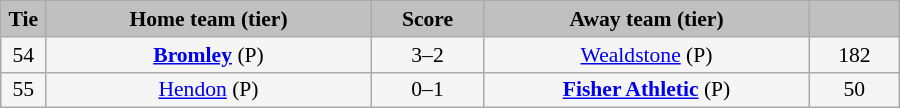<table class="wikitable" style="width: 600px; background:WhiteSmoke; text-align:center; font-size:90%">
<tr>
<td scope="col" style="width:  5.00%; background:silver;"><strong>Tie</strong></td>
<td scope="col" style="width: 36.25%; background:silver;"><strong>Home team (tier)</strong></td>
<td scope="col" style="width: 12.50%; background:silver;"><strong>Score</strong></td>
<td scope="col" style="width: 36.25%; background:silver;"><strong>Away team (tier)</strong></td>
<td scope="col" style="width: 10.00%; background:silver;"><strong></strong></td>
</tr>
<tr>
<td>54</td>
<td><strong><a href='#'>Bromley</a></strong> (P)</td>
<td>3–2</td>
<td><a href='#'>Wealdstone</a> (P)</td>
<td>182</td>
</tr>
<tr>
<td>55</td>
<td><a href='#'>Hendon</a> (P)</td>
<td>0–1</td>
<td><strong><a href='#'>Fisher Athletic</a></strong> (P)</td>
<td>50</td>
</tr>
</table>
